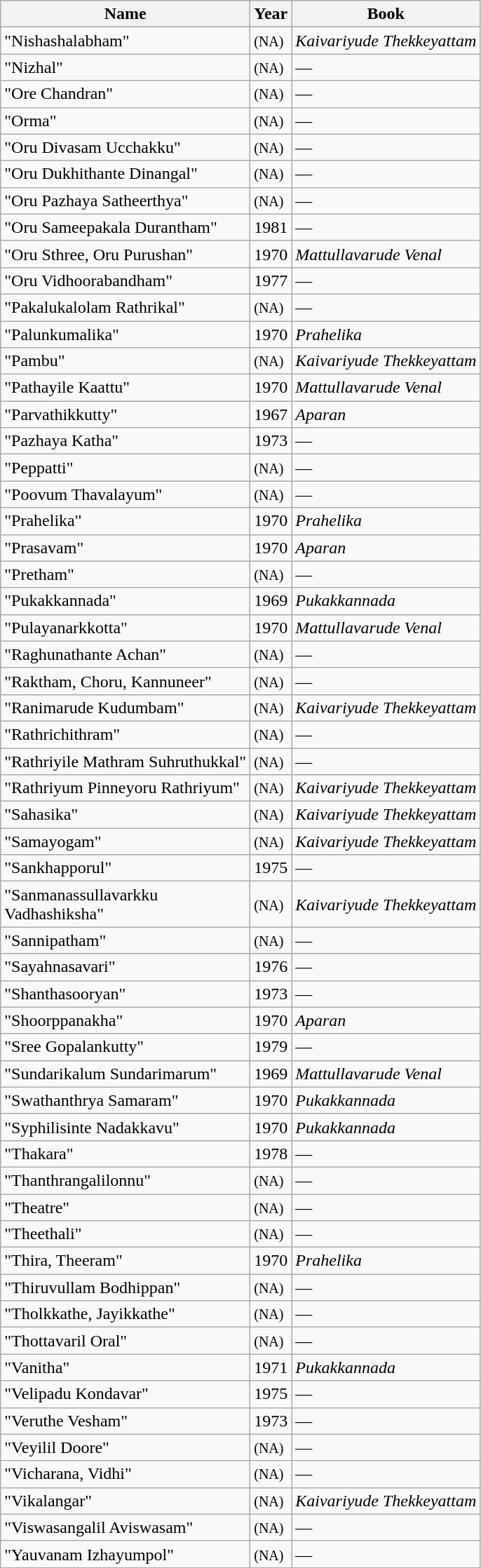<table class="wikitable">
<tr align="center">
<th>Name</th>
<th>Year</th>
<th>Book</th>
</tr>
<tr>
<td>"Nishashalabham"</td>
<td><small>(NA)</small></td>
<td><em>Kaivariyude Thekkeyattam</em></td>
</tr>
<tr>
<td>"Nizhal"</td>
<td><small>(NA)</small></td>
<td>—</td>
</tr>
<tr>
<td>"Ore Chandran"</td>
<td><small>(NA)</small></td>
<td>—</td>
</tr>
<tr>
<td>"Orma"</td>
<td><small>(NA)</small></td>
<td>—</td>
</tr>
<tr>
<td>"Oru Divasam Ucchakku"</td>
<td><small>(NA)</small></td>
<td>—</td>
</tr>
<tr>
<td>"Oru Dukhithante Dinangal"</td>
<td><small>(NA)</small></td>
<td>—</td>
</tr>
<tr>
<td>"Oru Pazhaya Satheerthya"</td>
<td><small>(NA)</small></td>
<td>—</td>
</tr>
<tr>
<td>"Oru Sameepakala Durantham"</td>
<td>1981</td>
<td>—</td>
</tr>
<tr>
<td>"Oru Sthree, Oru Purushan"</td>
<td>1970</td>
<td><em>Mattullavarude Venal</em></td>
</tr>
<tr>
<td>"Oru Vidhoorabandham"</td>
<td>1977</td>
<td>—</td>
</tr>
<tr>
<td>"Pakalukalolam Rathrikal"</td>
<td><small>(NA)</small></td>
<td>—</td>
</tr>
<tr>
<td>"Palunkumalika"</td>
<td>1970</td>
<td><em>Prahelika</em></td>
</tr>
<tr>
<td>"Pambu"</td>
<td><small>(NA)</small></td>
<td><em>Kaivariyude Thekkeyattam</em></td>
</tr>
<tr>
<td>"Pathayile Kaattu"</td>
<td>1970</td>
<td><em>Mattullavarude Venal</em></td>
</tr>
<tr>
<td>"Parvathikkutty"</td>
<td>1967</td>
<td><em>Aparan</em></td>
</tr>
<tr>
<td>"Pazhaya Katha"</td>
<td>1973</td>
<td>—</td>
</tr>
<tr>
<td>"Peppatti"</td>
<td><small>(NA)</small></td>
<td>—</td>
</tr>
<tr>
<td>"Poovum Thavalayum"</td>
<td><small>(NA)</small></td>
<td>—</td>
</tr>
<tr>
<td>"Prahelika"</td>
<td>1970</td>
<td><em>Prahelika</em></td>
</tr>
<tr>
<td>"Prasavam"</td>
<td>1970</td>
<td><em>Aparan</em></td>
</tr>
<tr>
<td>"Pretham"</td>
<td><small>(NA)</small></td>
<td>—</td>
</tr>
<tr>
<td>"Pukakkannada"</td>
<td>1969</td>
<td><em>Pukakkannada</em></td>
</tr>
<tr>
<td>"Pulayanarkkotta"</td>
<td>1970</td>
<td><em>Mattullavarude Venal</em></td>
</tr>
<tr>
<td>"Raghunathante Achan"</td>
<td><small>(NA)</small></td>
<td>—</td>
</tr>
<tr>
<td>"Raktham, Choru, Kannuneer"</td>
<td><small>(NA)</small></td>
<td>—</td>
</tr>
<tr>
<td>"Ranimarude Kudumbam"</td>
<td><small>(NA)</small></td>
<td><em>Kaivariyude Thekkeyattam</em></td>
</tr>
<tr>
<td>"Rathrichithram"</td>
<td><small>(NA)</small></td>
<td>—</td>
</tr>
<tr>
<td>"Rathriyile Mathram Suhruthukkal"</td>
<td><small>(NA)</small></td>
<td>—</td>
</tr>
<tr>
<td>"Rathriyum Pinneyoru Rathriyum"</td>
<td><small>(NA)</small></td>
<td><em>Kaivariyude Thekkeyattam</em></td>
</tr>
<tr>
<td>"Sahasika"</td>
<td><small>(NA)</small></td>
<td><em>Kaivariyude Thekkeyattam</em></td>
</tr>
<tr>
<td>"Samayogam"</td>
<td><small>(NA)</small></td>
<td><em>Kaivariyude Thekkeyattam</em></td>
</tr>
<tr>
<td>"Sankhapporul"</td>
<td>1975</td>
<td>—</td>
</tr>
<tr>
<td>"Sanmanassullavarkku<br>Vadhashiksha"</td>
<td><small>(NA)</small></td>
<td><em>Kaivariyude Thekkeyattam</em></td>
</tr>
<tr>
<td>"Sannipatham"</td>
<td><small>(NA)</small></td>
<td>—</td>
</tr>
<tr>
<td>"Sayahnasavari"</td>
<td>1976</td>
<td>—</td>
</tr>
<tr>
<td>"Shanthasooryan"</td>
<td>1973</td>
<td>—</td>
</tr>
<tr>
<td>"Shoorppanakha"</td>
<td>1970</td>
<td><em>Aparan</em></td>
</tr>
<tr>
<td>"Sree Gopalankutty"</td>
<td>1979</td>
<td>—</td>
</tr>
<tr>
<td>"Sundarikalum Sundarimarum"</td>
<td>1969</td>
<td><em>Mattullavarude Venal</em></td>
</tr>
<tr>
<td>"Swathanthrya Samaram"</td>
<td>1970</td>
<td><em>Pukakkannada</em></td>
</tr>
<tr>
<td>"Syphilisinte Nadakkavu"</td>
<td>1970</td>
<td><em>Pukakkannada</em></td>
</tr>
<tr>
<td>"Thakara"</td>
<td>1978</td>
<td>—</td>
</tr>
<tr>
<td>"Thanthrangalilonnu"</td>
<td><small>(NA)</small></td>
<td>—</td>
</tr>
<tr>
<td>"Theatre"</td>
<td><small>(NA)</small></td>
<td>—</td>
</tr>
<tr>
<td>"Theethali"</td>
<td><small>(NA)</small></td>
<td>—</td>
</tr>
<tr>
<td>"Thira, Theeram"</td>
<td>1970</td>
<td><em>Prahelika</em></td>
</tr>
<tr>
<td>"Thiruvullam Bodhippan"</td>
<td><small>(NA)</small></td>
<td>—</td>
</tr>
<tr>
<td>"Tholkkathe, Jayikkathe"</td>
<td><small>(NA)</small></td>
<td>—</td>
</tr>
<tr>
<td>"Thottavaril Oral"</td>
<td><small>(NA)</small></td>
<td>—</td>
</tr>
<tr>
<td>"Vanitha"</td>
<td>1971</td>
<td><em>Pukakkannada</em></td>
</tr>
<tr>
<td>"Velipadu Kondavar"</td>
<td>1975</td>
<td>—</td>
</tr>
<tr>
<td>"Veruthe Vesham"</td>
<td>1973</td>
<td>—</td>
</tr>
<tr>
<td>"Veyilil Doore"</td>
<td><small>(NA)</small></td>
<td>—</td>
</tr>
<tr>
<td>"Vicharana, Vidhi"</td>
<td><small>(NA)</small></td>
<td>—</td>
</tr>
<tr>
<td>"Vikalangar"</td>
<td><small>(NA)</small></td>
<td><em>Kaivariyude Thekkeyattam</em></td>
</tr>
<tr>
<td>"Viswasangalil Aviswasam"</td>
<td><small>(NA)</small></td>
<td>—</td>
</tr>
<tr>
<td>"Yauvanam Izhayumpol"</td>
<td><small>(NA)</small></td>
<td>—</td>
</tr>
</table>
